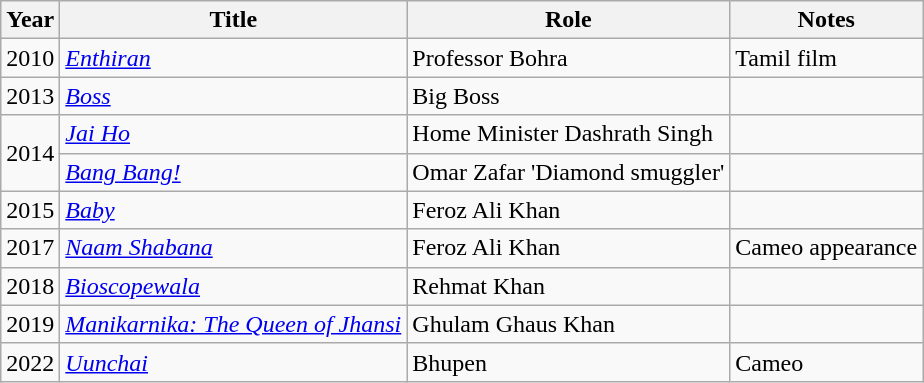<table class="wikitable sortable">
<tr>
<th>Year</th>
<th>Title</th>
<th>Role</th>
<th>Notes</th>
</tr>
<tr>
<td>2010</td>
<td><em><a href='#'>Enthiran</a></em></td>
<td>Professor Bohra</td>
<td>Tamil film</td>
</tr>
<tr>
<td>2013</td>
<td><em><a href='#'>Boss</a></em></td>
<td>Big Boss</td>
<td></td>
</tr>
<tr>
<td rowspan="2">2014</td>
<td><em><a href='#'>Jai Ho</a></em></td>
<td>Home Minister Dashrath Singh</td>
<td></td>
</tr>
<tr>
<td><em><a href='#'>Bang Bang!</a></em></td>
<td>Omar Zafar 'Diamond smuggler'</td>
<td></td>
</tr>
<tr>
<td>2015</td>
<td><em><a href='#'>Baby</a></em></td>
<td>Feroz Ali Khan</td>
<td></td>
</tr>
<tr>
<td>2017</td>
<td><em><a href='#'>Naam Shabana</a></em></td>
<td>Feroz Ali Khan</td>
<td>Cameo appearance</td>
</tr>
<tr>
<td>2018</td>
<td><em><a href='#'>Bioscopewala</a></em></td>
<td>Rehmat Khan</td>
<td></td>
</tr>
<tr>
<td>2019</td>
<td><em><a href='#'>Manikarnika: The Queen of Jhansi</a></em></td>
<td>Ghulam Ghaus Khan</td>
<td></td>
</tr>
<tr>
<td>2022</td>
<td><em><a href='#'>Uunchai</a></em></td>
<td>Bhupen</td>
<td>Cameo</td>
</tr>
</table>
